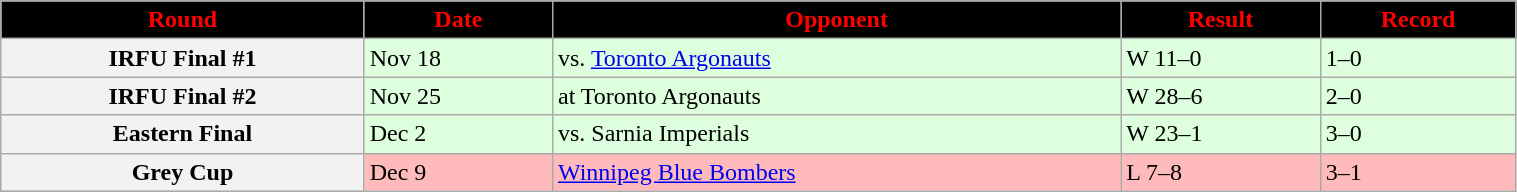<table class="wikitable" width="80%">
<tr align="center"  style="background:black;color:red;">
<td><strong>Round</strong></td>
<td><strong>Date</strong></td>
<td><strong>Opponent</strong></td>
<td><strong>Result</strong></td>
<td><strong>Record</strong></td>
</tr>
<tr style="background:#ddffdd">
<th>IRFU Final #1</th>
<td>Nov 18</td>
<td>vs. <a href='#'>Toronto Argonauts</a></td>
<td>W 11–0</td>
<td>1–0</td>
</tr>
<tr style="background:#ddffdd">
<th>IRFU Final #2</th>
<td>Nov 25</td>
<td>at Toronto Argonauts</td>
<td>W 28–6</td>
<td>2–0</td>
</tr>
<tr style="background:#ddffdd">
<th>Eastern Final</th>
<td>Dec 2</td>
<td>vs. Sarnia Imperials</td>
<td>W 23–1</td>
<td>3–0</td>
</tr>
<tr style="background:#ffbbbb">
<th>Grey Cup</th>
<td>Dec 9</td>
<td><a href='#'>Winnipeg Blue Bombers</a></td>
<td>L 7–8</td>
<td>3–1</td>
</tr>
</table>
